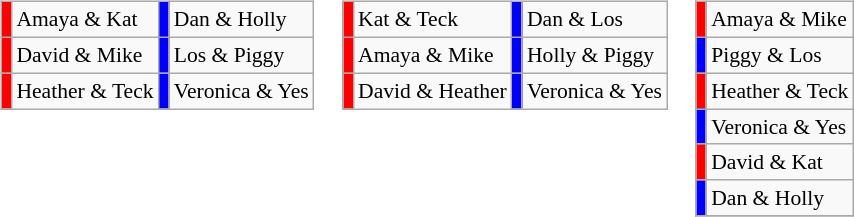<table>
<tr valign="top">
<td><br><table class="wikitable" style="font-size:90%">
<tr>
<td bgcolor="red"></td>
<td>Amaya & Kat</td>
<td bgcolor="blue"></td>
<td>Dan & Holly</td>
</tr>
<tr>
<td bgcolor="red"></td>
<td>David & Mike</td>
<td bgcolor="blue"></td>
<td>Los & Piggy</td>
</tr>
<tr>
<td bgcolor="red"></td>
<td>Heather & Teck</td>
<td bgcolor="blue"></td>
<td>Veronica & Yes</td>
</tr>
</table>
</td>
<td><br><table class="wikitable" style="font-size:90%">
<tr>
<td bgcolor="red"></td>
<td>Kat & Teck</td>
<td bgcolor="blue"></td>
<td>Dan & Los</td>
</tr>
<tr>
<td bgcolor="red"></td>
<td>Amaya & Mike</td>
<td bgcolor="blue"></td>
<td>Holly & Piggy</td>
</tr>
<tr>
<td bgcolor="red"></td>
<td>David & Heather</td>
<td bgcolor="blue"></td>
<td>Veronica & Yes</td>
</tr>
</table>
</td>
<td><br><table class="wikitable" style="font-size:90%">
<tr>
<td bgcolor="red"></td>
<td>Amaya & Mike</td>
</tr>
<tr>
<td bgcolor="blue"></td>
<td>Piggy & Los</td>
</tr>
<tr>
<td bgcolor="red"></td>
<td>Heather & Teck</td>
</tr>
<tr>
<td bgcolor="blue"></td>
<td>Veronica & Yes</td>
</tr>
<tr>
<td bgcolor="red"></td>
<td>David & Kat</td>
</tr>
<tr>
<td bgcolor="blue"></td>
<td>Dan & Holly</td>
</tr>
<tr>
</tr>
</table>
</td>
</tr>
</table>
